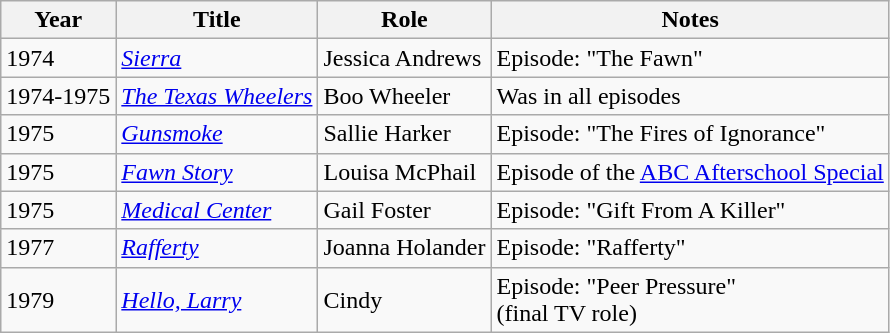<table class="wikitable">
<tr>
<th>Year</th>
<th>Title</th>
<th>Role</th>
<th>Notes</th>
</tr>
<tr>
<td>1974</td>
<td><a href='#'><em>Sierra</em></a></td>
<td>Jessica Andrews</td>
<td>Episode: "The Fawn"</td>
</tr>
<tr>
<td>1974-1975</td>
<td><em><a href='#'>The Texas Wheelers</a></em></td>
<td>Boo Wheeler</td>
<td>Was in all episodes</td>
</tr>
<tr>
<td>1975</td>
<td><em><a href='#'>Gunsmoke</a></em></td>
<td>Sallie Harker</td>
<td>Episode: "The Fires of Ignorance"</td>
</tr>
<tr>
<td>1975</td>
<td><em><a href='#'>Fawn Story</a></em></td>
<td>Louisa McPhail</td>
<td>Episode of the <a href='#'>ABC Afterschool Special</a></td>
</tr>
<tr>
<td>1975</td>
<td><a href='#'><em>Medical Center</em></a></td>
<td>Gail Foster</td>
<td>Episode: "Gift From A Killer"</td>
</tr>
<tr>
<td>1977</td>
<td><a href='#'><em>Rafferty</em></a></td>
<td>Joanna Holander</td>
<td>Episode: "Rafferty"</td>
</tr>
<tr>
<td>1979</td>
<td><em><a href='#'>Hello, Larry</a></em></td>
<td>Cindy</td>
<td>Episode: "Peer Pressure"<br>(final TV role)</td>
</tr>
</table>
